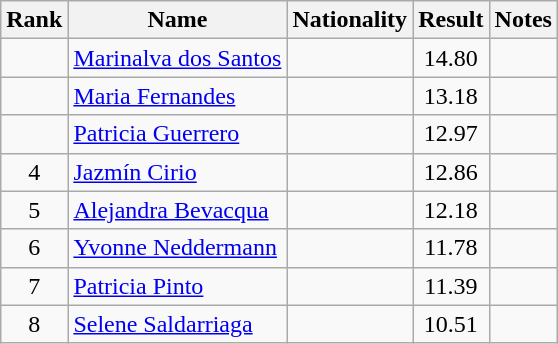<table class="wikitable sortable" style="text-align:center">
<tr>
<th>Rank</th>
<th>Name</th>
<th>Nationality</th>
<th>Result</th>
<th>Notes</th>
</tr>
<tr>
<td></td>
<td align=left><a href='#'>Marinalva dos Santos</a></td>
<td align=left></td>
<td>14.80</td>
<td></td>
</tr>
<tr>
<td></td>
<td align=left><a href='#'>Maria Fernandes</a></td>
<td align=left></td>
<td>13.18</td>
<td></td>
</tr>
<tr>
<td></td>
<td align=left><a href='#'>Patricia Guerrero</a></td>
<td align=left></td>
<td>12.97</td>
<td></td>
</tr>
<tr>
<td>4</td>
<td align=left><a href='#'>Jazmín Cirio</a></td>
<td align=left></td>
<td>12.86</td>
<td></td>
</tr>
<tr>
<td>5</td>
<td align=left><a href='#'>Alejandra Bevacqua</a></td>
<td align=left></td>
<td>12.18</td>
<td></td>
</tr>
<tr>
<td>6</td>
<td align=left><a href='#'>Yvonne Neddermann</a></td>
<td align=left></td>
<td>11.78</td>
<td></td>
</tr>
<tr>
<td>7</td>
<td align=left><a href='#'>Patricia Pinto</a></td>
<td align=left></td>
<td>11.39</td>
<td></td>
</tr>
<tr>
<td>8</td>
<td align=left><a href='#'>Selene Saldarriaga</a></td>
<td align=left></td>
<td>10.51</td>
<td></td>
</tr>
</table>
